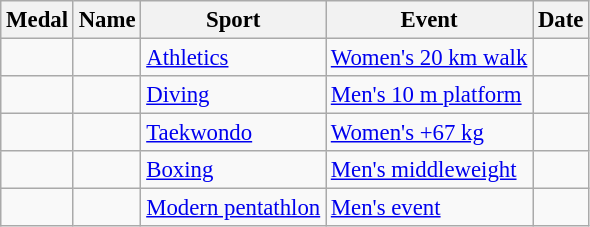<table class="wikitable sortable" style="font-size: 95%;">
<tr>
<th>Medal</th>
<th>Name</th>
<th>Sport</th>
<th>Event</th>
<th>Date</th>
</tr>
<tr>
<td></td>
<td></td>
<td><a href='#'>Athletics</a></td>
<td><a href='#'>Women's 20 km walk</a></td>
<td></td>
</tr>
<tr>
<td></td>
<td></td>
<td><a href='#'>Diving</a></td>
<td><a href='#'>Men's 10 m platform</a></td>
<td></td>
</tr>
<tr>
<td></td>
<td></td>
<td><a href='#'>Taekwondo</a></td>
<td><a href='#'>Women's +67 kg</a></td>
<td></td>
</tr>
<tr>
<td></td>
<td></td>
<td><a href='#'>Boxing</a></td>
<td><a href='#'>Men's middleweight</a></td>
<td></td>
</tr>
<tr>
<td></td>
<td></td>
<td><a href='#'>Modern pentathlon</a></td>
<td><a href='#'>Men's event</a></td>
<td></td>
</tr>
</table>
